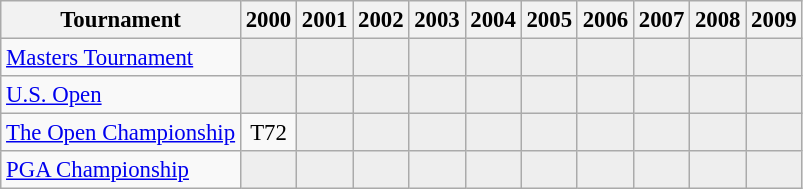<table class="wikitable" style="font-size:95%;text-align:center;">
<tr>
<th>Tournament</th>
<th>2000</th>
<th>2001</th>
<th>2002</th>
<th>2003</th>
<th>2004</th>
<th>2005</th>
<th>2006</th>
<th>2007</th>
<th>2008</th>
<th>2009</th>
</tr>
<tr>
<td align=left><a href='#'>Masters Tournament</a></td>
<td style="background:#eeeeee;"></td>
<td style="background:#eeeeee;"></td>
<td style="background:#eeeeee;"></td>
<td style="background:#eeeeee;"></td>
<td style="background:#eeeeee;"></td>
<td style="background:#eeeeee;"></td>
<td style="background:#eeeeee;"></td>
<td style="background:#eeeeee;"></td>
<td style="background:#eeeeee;"></td>
<td style="background:#eeeeee;"></td>
</tr>
<tr>
<td align=left><a href='#'>U.S. Open</a></td>
<td style="background:#eeeeee;"></td>
<td style="background:#eeeeee;"></td>
<td style="background:#eeeeee;"></td>
<td style="background:#eeeeee;"></td>
<td style="background:#eeeeee;"></td>
<td style="background:#eeeeee;"></td>
<td style="background:#eeeeee;"></td>
<td style="background:#eeeeee;"></td>
<td style="background:#eeeeee;"></td>
<td style="background:#eeeeee;"></td>
</tr>
<tr>
<td align=left><a href='#'>The Open Championship</a></td>
<td>T72</td>
<td style="background:#eeeeee;"></td>
<td style="background:#eeeeee;"></td>
<td style="background:#eeeeee;"></td>
<td style="background:#eeeeee;"></td>
<td style="background:#eeeeee;"></td>
<td style="background:#eeeeee;"></td>
<td style="background:#eeeeee;"></td>
<td style="background:#eeeeee;"></td>
<td style="background:#eeeeee;"></td>
</tr>
<tr>
<td align=left><a href='#'>PGA Championship</a></td>
<td style="background:#eeeeee;"></td>
<td style="background:#eeeeee;"></td>
<td style="background:#eeeeee;"></td>
<td style="background:#eeeeee;"></td>
<td style="background:#eeeeee;"></td>
<td style="background:#eeeeee;"></td>
<td style="background:#eeeeee;"></td>
<td style="background:#eeeeee;"></td>
<td style="background:#eeeeee;"></td>
<td style="background:#eeeeee;"></td>
</tr>
</table>
